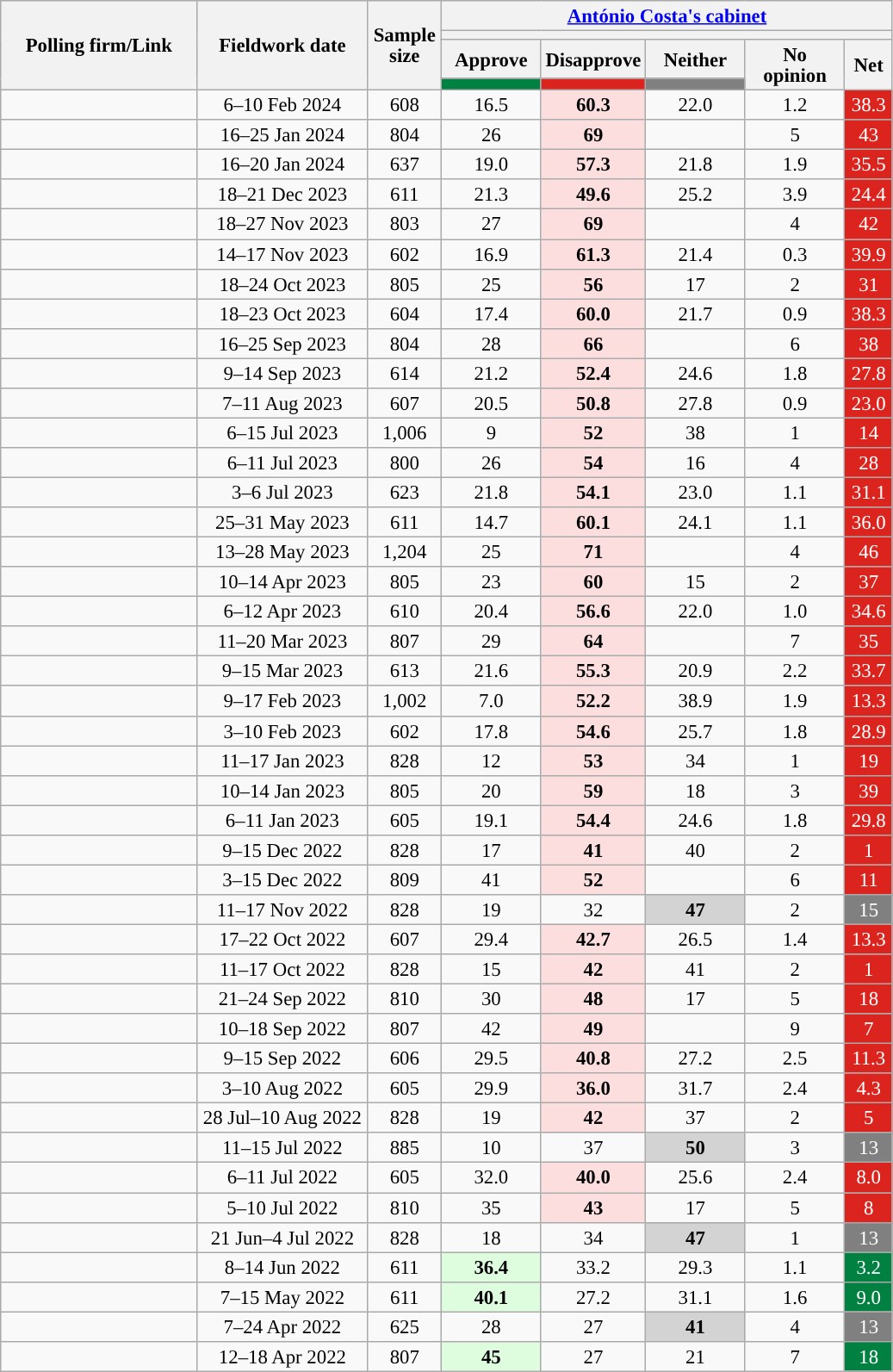<table class="wikitable unsortable mw-datatable" style="text-align:center;font-size:95%;line-height:16px;">
<tr>
<th style="width:145px;" rowspan="4">Polling firm/Link</th>
<th style="width:125px;" rowspan="4">Fieldwork date</th>
<th class="unsortable" style="width:50px;" rowspan="4">Sample size</th>
<th class="unsortable" colspan="5"><a href='#'>António Costa's cabinet</a></th>
</tr>
<tr>
<th class="unsortable" colspan="5" style="background:"></th>
</tr>
<tr>
<th class="unsortable" style="width:70px;">Approve</th>
<th class="unsortable" style="width:70px;">Disapprove</th>
<th class="unsortable" style="width:70px;">Neither</th>
<th rowspan="2" class="unsortable" style="width:70px;">No opinion</th>
<th rowspan="2" class="unsortable" style="width:30px;">Net</th>
</tr>
<tr>
<th style="color:inherit;background:#008142;"></th>
<th style="color:inherit;background:#DC241F;"></th>
<th style="color:inherit;background:gray;"></th>
</tr>
<tr>
<td></td>
<td data-sort-value="2019-10-03">6–10 Feb 2024</td>
<td>608</td>
<td>16.5</td>
<td style="background:#FDDEDE;"><strong>60.3</strong></td>
<td>22.0</td>
<td>1.2</td>
<td style="background:#DC241F;color:white;">38.3</td>
</tr>
<tr>
<td></td>
<td>16–25 Jan 2024</td>
<td>804</td>
<td>26</td>
<td style="background:#FDDEDE;"><strong>69</strong></td>
<td></td>
<td>5</td>
<td style="background:#DC241F;color:white;">43</td>
</tr>
<tr>
<td></td>
<td data-sort-value="2019-10-03">16–20 Jan 2024</td>
<td>637</td>
<td>19.0</td>
<td style="background:#FDDEDE;"><strong>57.3</strong></td>
<td>21.8</td>
<td>1.9</td>
<td style="background:#DC241F;color:white;">35.5</td>
</tr>
<tr>
<td></td>
<td data-sort-value="2019-10-03">18–21 Dec 2023</td>
<td>611</td>
<td>21.3</td>
<td style="background:#FDDEDE;"><strong>49.6</strong></td>
<td>25.2</td>
<td>3.9</td>
<td style="background:#DC241F;color:white;">24.4</td>
</tr>
<tr>
<td></td>
<td>18–27 Nov 2023</td>
<td>803</td>
<td>27</td>
<td style="background:#FDDEDE;"><strong>69</strong></td>
<td></td>
<td>4</td>
<td style="background:#DC241F;color:white;">42</td>
</tr>
<tr>
<td></td>
<td data-sort-value="2019-10-03">14–17 Nov 2023</td>
<td>602</td>
<td>16.9</td>
<td style="background:#FDDEDE;"><strong>61.3</strong></td>
<td>21.4</td>
<td>0.3</td>
<td style="background:#DC241F;color:white;">39.9</td>
</tr>
<tr>
<td></td>
<td data-sort-value="2019-10-03">18–24 Oct 2023</td>
<td>805</td>
<td>25</td>
<td style="background:#FDDEDE;"><strong>56</strong></td>
<td>17</td>
<td>2</td>
<td style="background:#DC241F;color:white;">31</td>
</tr>
<tr>
<td></td>
<td data-sort-value="2019-10-03">18–23 Oct 2023</td>
<td>604</td>
<td>17.4</td>
<td style="background:#FDDEDE;"><strong>60.0</strong></td>
<td>21.7</td>
<td>0.9</td>
<td style="background:#DC241F;color:white;">38.3</td>
</tr>
<tr>
<td></td>
<td>16–25 Sep 2023</td>
<td>804</td>
<td>28</td>
<td style="background:#FDDEDE;"><strong>66</strong></td>
<td></td>
<td>6</td>
<td style="background:#DC241F;color:white;">38</td>
</tr>
<tr>
<td></td>
<td data-sort-value="2019-10-03">9–14 Sep 2023</td>
<td>614</td>
<td>21.2</td>
<td style="background:#FDDEDE;"><strong>52.4</strong></td>
<td>24.6</td>
<td>1.8</td>
<td style="background:#DC241F;color:white;">27.8</td>
</tr>
<tr>
<td></td>
<td data-sort-value="2019-10-03">7–11 Aug 2023</td>
<td>607</td>
<td>20.5</td>
<td style="background:#FDDEDE;"><strong>50.8</strong></td>
<td>27.8</td>
<td>0.9</td>
<td style="background:#DC241F;color:white;">23.0</td>
</tr>
<tr>
<td></td>
<td data-sort-value="2019-10-03">6–15 Jul 2023</td>
<td>1,006</td>
<td>9</td>
<td style="background:#FDDEDE;"><strong>52</strong></td>
<td>38</td>
<td>1</td>
<td style="background:#DC241F;color:white;">14</td>
</tr>
<tr>
<td></td>
<td data-sort-value="2019-10-03">6–11 Jul 2023</td>
<td>800</td>
<td>26</td>
<td style="background:#FDDEDE;"><strong>54</strong></td>
<td>16</td>
<td>4</td>
<td style="background:#DC241F;color:white;">28</td>
</tr>
<tr>
<td></td>
<td data-sort-value="2019-10-03">3–6 Jul 2023</td>
<td>623</td>
<td>21.8</td>
<td style="background:#FDDEDE;"><strong>54.1</strong></td>
<td>23.0</td>
<td>1.1</td>
<td style="background:#DC241F;color:white;">31.1</td>
</tr>
<tr>
<td></td>
<td data-sort-value="2019-10-03">25–31 May 2023</td>
<td>611</td>
<td>14.7</td>
<td style="background:#FDDEDE;"><strong>60.1</strong></td>
<td>24.1</td>
<td>1.1</td>
<td style="background:#DC241F;color:white;">36.0</td>
</tr>
<tr>
<td></td>
<td>13–28 May 2023</td>
<td>1,204</td>
<td>25</td>
<td style="background:#FDDEDE;"><strong>71</strong></td>
<td></td>
<td>4</td>
<td style="background:#DC241F;color:white;">46</td>
</tr>
<tr>
<td></td>
<td data-sort-value="2019-10-03">10–14 Apr 2023</td>
<td>805</td>
<td>23</td>
<td style="background:#FDDEDE;"><strong>60</strong></td>
<td>15</td>
<td>2</td>
<td style="background:#DC241F;color:white;">37</td>
</tr>
<tr>
<td></td>
<td data-sort-value="2019-10-03">6–12 Apr 2023</td>
<td>610</td>
<td>20.4</td>
<td style="background:#FDDEDE;"><strong>56.6</strong></td>
<td>22.0</td>
<td>1.0</td>
<td style="background:#DC241F;color:white;">34.6</td>
</tr>
<tr>
<td></td>
<td data-sort-value="2019-10-03">11–20 Mar 2023</td>
<td>807</td>
<td>29</td>
<td style="background:#FDDEDE;"><strong>64</strong></td>
<td></td>
<td>7</td>
<td style="background:#DC241F;color:white;">35</td>
</tr>
<tr>
<td></td>
<td data-sort-value="2019-10-03">9–15 Mar 2023</td>
<td>613</td>
<td>21.6</td>
<td style="background:#FDDEDE;"><strong>55.3</strong></td>
<td>20.9</td>
<td>2.2</td>
<td style="background:#DC241F;color:white;">33.7</td>
</tr>
<tr>
<td></td>
<td data-sort-value="2019-10-03">9–17 Feb 2023</td>
<td>1,002</td>
<td>7.0</td>
<td style="background:#FDDEDE;"><strong>52.2</strong></td>
<td>38.9</td>
<td>1.9</td>
<td style="background:#DC241F;color:white;">13.3</td>
</tr>
<tr>
<td></td>
<td data-sort-value="2019-10-03">3–10 Feb 2023</td>
<td>602</td>
<td>17.8</td>
<td style="background:#FDDEDE;"><strong>54.6</strong></td>
<td>25.7</td>
<td>1.8</td>
<td style="background:#DC241F;color:white;">28.9</td>
</tr>
<tr>
<td></td>
<td>11–17 Jan 2023</td>
<td>828</td>
<td>12</td>
<td style="background:#FDDEDE;"><strong>53</strong></td>
<td>34</td>
<td>1</td>
<td style="background:#DC241F;color:white;">19</td>
</tr>
<tr>
<td></td>
<td data-sort-value="2019-10-03">10–14 Jan 2023</td>
<td>805</td>
<td>20</td>
<td style="background:#FDDEDE;"><strong>59</strong></td>
<td>18</td>
<td>3</td>
<td style="background:#DC241F;color:white;">39</td>
</tr>
<tr>
<td></td>
<td data-sort-value="2019-10-03">6–11 Jan 2023</td>
<td>605</td>
<td>19.1</td>
<td style="background:#FDDEDE;"><strong>54.4</strong></td>
<td>24.6</td>
<td>1.8</td>
<td style="background:#DC241F;color:white;">29.8</td>
</tr>
<tr>
<td></td>
<td>9–15 Dec 2022</td>
<td>828</td>
<td>17</td>
<td style="background:#FDDEDE;"><strong>41</strong></td>
<td>40</td>
<td>2</td>
<td style="background:#DC241F;color:white;">1</td>
</tr>
<tr>
<td></td>
<td data-sort-value="2019-10-03">3–15 Dec 2022</td>
<td>809</td>
<td>41</td>
<td style="background:#FDDEDE;"><strong>52</strong></td>
<td></td>
<td>6</td>
<td style="background:#DC241F;color:white;">11</td>
</tr>
<tr>
<td></td>
<td>11–17 Nov 2022</td>
<td>828</td>
<td>19</td>
<td>32</td>
<td style="background:#d3d3d3;"><strong>47</strong></td>
<td>2</td>
<td style="background:gray;color:white;">15</td>
</tr>
<tr>
<td></td>
<td data-sort-value="2019-10-03">17–22 Oct 2022</td>
<td>607</td>
<td>29.4</td>
<td style="background:#FDDEDE;"><strong>42.7</strong></td>
<td>26.5</td>
<td>1.4</td>
<td style="background:#DC241F;color:white;">13.3</td>
</tr>
<tr>
<td></td>
<td>11–17 Oct 2022</td>
<td>828</td>
<td>15</td>
<td style="background:#FDDEDE;"><strong>42</strong></td>
<td>41</td>
<td>2</td>
<td style="background:#DC241F;color:white;">1</td>
</tr>
<tr>
<td></td>
<td data-sort-value="2019-10-03">21–24 Sep 2022</td>
<td>810</td>
<td>30</td>
<td style="background:#FDDEDE;"><strong>48</strong></td>
<td>17</td>
<td>5</td>
<td style="background:#DC241F;color:white;">18</td>
</tr>
<tr>
<td></td>
<td data-sort-value="2019-10-03">10–18 Sep 2022</td>
<td>807</td>
<td>42</td>
<td style="background:#FDDEDE;"><strong>49</strong></td>
<td></td>
<td>9</td>
<td style="background:#DC241F;color:white;">7</td>
</tr>
<tr>
<td></td>
<td data-sort-value="2019-10-03">9–15 Sep 2022</td>
<td>606</td>
<td>29.5</td>
<td style="background:#FDDEDE;"><strong>40.8</strong></td>
<td>27.2</td>
<td>2.5</td>
<td style="background:#DC241F;color:white;">11.3</td>
</tr>
<tr>
<td></td>
<td data-sort-value="2019-10-03">3–10 Aug 2022</td>
<td>605</td>
<td>29.9</td>
<td style="background:#FDDEDE;"><strong>36.0</strong></td>
<td>31.7</td>
<td>2.4</td>
<td style="background:#DC241F;color:white;">4.3</td>
</tr>
<tr>
<td></td>
<td>28 Jul–10 Aug 2022</td>
<td>828</td>
<td>19</td>
<td style="background:#FDDEDE;"><strong>42</strong></td>
<td>37</td>
<td>2</td>
<td style="background:#DC241F;color:white;">5</td>
</tr>
<tr>
<td></td>
<td data-sort-value="2019-10-03">11–15 Jul 2022</td>
<td>885</td>
<td>10</td>
<td>37</td>
<td style="background:#d3d3d3;"><strong>50</strong></td>
<td>3</td>
<td style="background:gray;color:white;">13</td>
</tr>
<tr>
<td></td>
<td data-sort-value="2019-10-03">6–11 Jul 2022</td>
<td>605</td>
<td>32.0</td>
<td style="background:#FDDEDE;"><strong>40.0</strong></td>
<td>25.6</td>
<td>2.4</td>
<td style="background:#DC241F;color:white;">8.0</td>
</tr>
<tr>
<td></td>
<td data-sort-value="2019-10-03">5–10 Jul 2022</td>
<td>810</td>
<td>35</td>
<td style="background:#FDDEDE;"><strong>43</strong></td>
<td>17</td>
<td>5</td>
<td style="background:#DC241F;color:white;">8</td>
</tr>
<tr>
<td></td>
<td>21 Jun–4 Jul 2022</td>
<td>828</td>
<td>18</td>
<td>34</td>
<td style="background:#d3d3d3;"><strong>47</strong></td>
<td>1</td>
<td style="background:gray;color:white;">13</td>
</tr>
<tr>
<td></td>
<td data-sort-value="2019-10-03">8–14 Jun 2022</td>
<td>611</td>
<td style="background:#DEFDDE;"><strong>36.4</strong></td>
<td>33.2</td>
<td>29.3</td>
<td>1.1</td>
<td style="background:#008142;color:white;">3.2</td>
</tr>
<tr>
<td></td>
<td data-sort-value="2019-10-03">7–15 May 2022</td>
<td>611</td>
<td style="background:#DEFDDE;"><strong>40.1</strong></td>
<td>27.2</td>
<td>31.1</td>
<td>1.6</td>
<td style="background:#008142;color:white;">9.0</td>
</tr>
<tr>
<td></td>
<td>7–24 Apr 2022</td>
<td>625</td>
<td>28</td>
<td>27</td>
<td style="background:#d3d3d3;"><strong>41</strong></td>
<td>4</td>
<td style="background:gray;color:white;">13</td>
</tr>
<tr>
<td></td>
<td data-sort-value="2019-10-03">12–18 Apr 2022</td>
<td>807</td>
<td style="background:#DEFDDE;"><strong>45</strong></td>
<td>27</td>
<td>21</td>
<td>7</td>
<td style="background:#008142;color:white;">18</td>
</tr>
</table>
